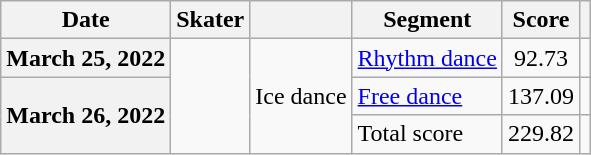<table class="wikitable unsortable" style="text-align:left">
<tr>
<th scope="col">Date</th>
<th scope="col">Skater</th>
<th scope="col"></th>
<th scope="col">Segment</th>
<th scope="col">Score</th>
<th scope="col"></th>
</tr>
<tr>
<th style="text-align:left" scope="row">March 25, 2022</th>
<td rowspan="3"></td>
<td rowspan="3">Ice dance</td>
<td><a href='#'>Rhythm dance</a></td>
<td align="center">92.73</td>
<td></td>
</tr>
<tr>
<th style="text-align:left" scope="row" rowspan="2">March 26, 2022</th>
<td><a href='#'>Free dance</a></td>
<td align="center">137.09</td>
<td></td>
</tr>
<tr>
<td>Total score</td>
<td align="center">229.82</td>
<td></td>
</tr>
</table>
